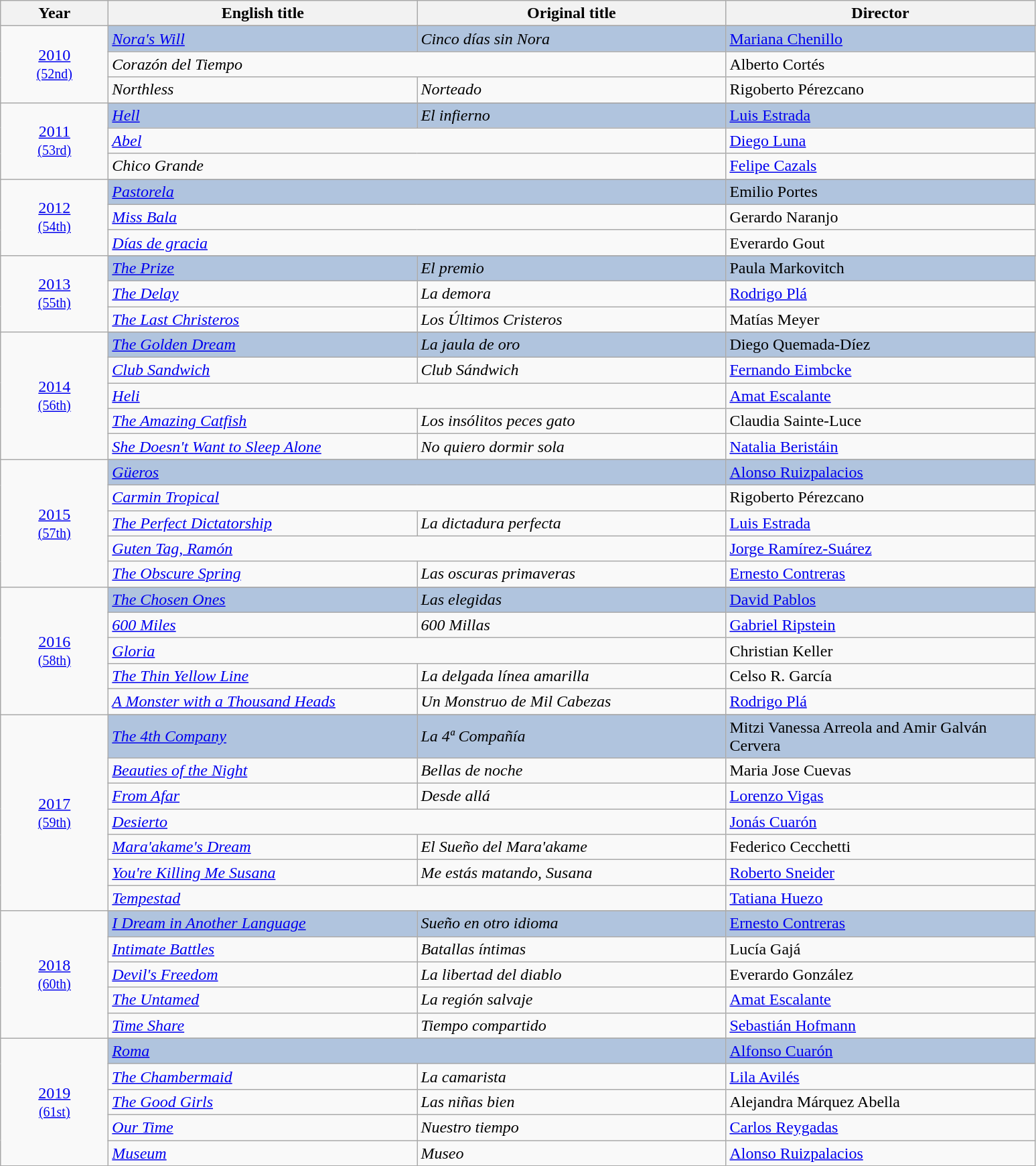<table class="wikitable">
<tr>
<th width="100"><strong>Year</strong></th>
<th width="300"><strong>English title</strong></th>
<th width="300"><strong>Original title</strong></th>
<th width="300"><strong>Director</strong></th>
</tr>
<tr>
<td rowspan="4" style="text-align:center;"><a href='#'>2010</a><br><small><a href='#'>(52nd)</a></small></td>
</tr>
<tr style="background:#B0C4DE;">
<td><em><a href='#'>Nora's Will</a></em></td>
<td><em>Cinco días sin Nora</em></td>
<td><a href='#'>Mariana Chenillo</a></td>
</tr>
<tr>
<td colspan="2"><em>Corazón del Tiempo</em></td>
<td>Alberto Cortés</td>
</tr>
<tr>
<td><em>Northless</em></td>
<td><em>Norteado </em></td>
<td>Rigoberto Pérezcano</td>
</tr>
<tr>
<td rowspan="4" style="text-align:center;"><a href='#'>2011</a><br><small><a href='#'>(53rd)</a></small></td>
</tr>
<tr style="background:#B0C4DE;">
<td><em><a href='#'>Hell</a></em></td>
<td><em>El infierno</em></td>
<td><a href='#'>Luis Estrada</a></td>
</tr>
<tr>
<td colspan="2"><em><a href='#'>Abel</a></em></td>
<td><a href='#'>Diego Luna</a></td>
</tr>
<tr>
<td colspan="2"><em>Chico Grande</em></td>
<td><a href='#'>Felipe Cazals</a></td>
</tr>
<tr>
<td rowspan="4" style="text-align:center;"><a href='#'>2012</a><br><small><a href='#'>(54th)</a></small></td>
</tr>
<tr style="background:#B0C4DE;">
<td colspan="2"><em><a href='#'>Pastorela</a></em></td>
<td>Emilio Portes</td>
</tr>
<tr>
<td colspan="2"><em><a href='#'>Miss Bala</a></em></td>
<td>Gerardo Naranjo</td>
</tr>
<tr>
<td colspan="2"><em><a href='#'>Días de gracia</a></em></td>
<td>Everardo Gout</td>
</tr>
<tr>
<td rowspan="4" style="text-align:center;"><a href='#'>2013</a><br><small><a href='#'>(55th)</a></small></td>
</tr>
<tr style="background:#B0C4DE;">
<td><em><a href='#'>The Prize</a></em></td>
<td><em>El premio</em></td>
<td>Paula Markovitch</td>
</tr>
<tr>
<td><em><a href='#'>The Delay</a></em></td>
<td><em>La demora</em></td>
<td><a href='#'>Rodrigo Plá</a></td>
</tr>
<tr>
<td><em><a href='#'>The Last Christeros</a></em></td>
<td><em>Los Últimos Cristeros</em></td>
<td>Matías Meyer</td>
</tr>
<tr>
<td rowspan="6" style="text-align:center;"><a href='#'>2014</a><br><small><a href='#'>(56th)</a></small></td>
</tr>
<tr style="background:#B0C4DE;">
<td><em><a href='#'>The Golden Dream</a></em></td>
<td><em>La jaula de oro</em></td>
<td>Diego Quemada-Díez</td>
</tr>
<tr>
<td><em><a href='#'>Club Sandwich</a></em></td>
<td><em>Club Sándwich</em></td>
<td><a href='#'>Fernando Eimbcke</a></td>
</tr>
<tr>
<td colspan="2"><em><a href='#'>Heli</a></em></td>
<td><a href='#'>Amat Escalante</a></td>
</tr>
<tr>
<td><em><a href='#'>The Amazing Catfish</a></em></td>
<td><em>Los insólitos peces gato</em></td>
<td>Claudia Sainte-Luce</td>
</tr>
<tr>
<td><em><a href='#'>She Doesn't Want to Sleep Alone</a></em></td>
<td><em>No quiero dormir sola</em></td>
<td><a href='#'>Natalia Beristáin</a></td>
</tr>
<tr>
<td rowspan="6" style="text-align:center;"><a href='#'>2015</a><br><small><a href='#'>(57th)</a></small></td>
</tr>
<tr style="background:#B0C4DE;">
<td colspan="2"><em><a href='#'>Güeros</a></em></td>
<td><a href='#'>Alonso Ruizpalacios</a></td>
</tr>
<tr>
<td colspan="2"><em><a href='#'>Carmin Tropical</a></em></td>
<td>Rigoberto Pérezcano</td>
</tr>
<tr>
<td><em><a href='#'>The Perfect Dictatorship</a></em></td>
<td><em>La dictadura perfecta</em></td>
<td><a href='#'>Luis Estrada</a></td>
</tr>
<tr>
<td colspan="2"><em><a href='#'>Guten Tag, Ramón</a></em></td>
<td><a href='#'>Jorge Ramírez-Suárez</a></td>
</tr>
<tr>
<td><em><a href='#'>The Obscure Spring</a></em></td>
<td><em>Las oscuras primaveras</em></td>
<td><a href='#'>Ernesto Contreras</a></td>
</tr>
<tr>
<td rowspan="6" style="text-align:center;"><a href='#'>2016</a><br><small><a href='#'>(58th)</a></small></td>
</tr>
<tr style="background:#B0C4DE;">
<td><em><a href='#'>The Chosen Ones</a></em></td>
<td><em>Las elegidas</em></td>
<td><a href='#'>David Pablos</a></td>
</tr>
<tr>
<td><em><a href='#'>600 Miles</a></em></td>
<td><em>600 Millas</em></td>
<td><a href='#'>Gabriel Ripstein</a></td>
</tr>
<tr>
<td colspan="2"><em><a href='#'>Gloria</a></em></td>
<td>Christian Keller</td>
</tr>
<tr>
<td><em><a href='#'>The Thin Yellow Line</a></em></td>
<td><em>La delgada línea amarilla</em></td>
<td>Celso R. García</td>
</tr>
<tr>
<td><em><a href='#'>A Monster with a Thousand Heads</a></em></td>
<td><em>Un Monstruo de Mil Cabezas</em></td>
<td><a href='#'>Rodrigo Plá</a></td>
</tr>
<tr>
<td rowspan="8" style="text-align:center;"><a href='#'>2017</a><br><small><a href='#'>(59th)</a></small></td>
</tr>
<tr style="background:#B0C4DE;">
<td><em><a href='#'>The 4th Company</a></em></td>
<td><em>La 4ª Compañía</em></td>
<td>Mitzi Vanessa Arreola and Amir Galván Cervera</td>
</tr>
<tr>
<td><em><a href='#'>Beauties of the Night</a></em></td>
<td><em>Bellas de noche</em></td>
<td>Maria Jose Cuevas</td>
</tr>
<tr>
<td><em><a href='#'>From Afar</a></em></td>
<td><em>Desde allá</em></td>
<td><a href='#'>Lorenzo Vigas</a></td>
</tr>
<tr>
<td colspan="2"><em><a href='#'>Desierto</a></em></td>
<td><a href='#'>Jonás Cuarón</a></td>
</tr>
<tr>
<td><em><a href='#'>Mara'akame's Dream</a></em></td>
<td><em>El Sueño del Mara'akame</em></td>
<td>Federico Cecchetti</td>
</tr>
<tr>
<td><em><a href='#'>You're Killing Me Susana</a></em></td>
<td><em>Me estás matando, Susana</em></td>
<td><a href='#'>Roberto Sneider</a></td>
</tr>
<tr>
<td colspan="2"><em><a href='#'>Tempestad</a></em></td>
<td><a href='#'>Tatiana Huezo</a></td>
</tr>
<tr>
<td rowspan="6" style="text-align:center;"><a href='#'>2018</a><br><small><a href='#'>(60th)</a></small></td>
</tr>
<tr style="background:#B0C4DE;">
<td><em><a href='#'>I Dream in Another Language</a></em></td>
<td><em>Sueño en otro idioma</em></td>
<td><a href='#'>Ernesto Contreras</a></td>
</tr>
<tr>
<td><em><a href='#'>Intimate Battles</a></em></td>
<td><em>Batallas íntimas</em></td>
<td>Lucía Gajá</td>
</tr>
<tr>
<td><em><a href='#'>Devil's Freedom</a></em></td>
<td><em>La libertad del diablo</em></td>
<td>Everardo González</td>
</tr>
<tr>
<td><em><a href='#'>The Untamed</a></em></td>
<td><em>La región salvaje</em></td>
<td><a href='#'>Amat Escalante</a></td>
</tr>
<tr>
<td><em><a href='#'>Time Share</a></em></td>
<td><em>Tiempo compartido</em></td>
<td><a href='#'>Sebastián Hofmann</a></td>
</tr>
<tr>
<td rowspan="6" style="text-align:center;"><a href='#'>2019</a><br><small><a href='#'>(61st)</a></small></td>
</tr>
<tr style="background:#B0C4DE;">
<td colspan="2"><em><a href='#'>Roma</a></em></td>
<td><a href='#'>Alfonso Cuarón</a></td>
</tr>
<tr>
<td><em><a href='#'>The Chambermaid</a></em></td>
<td><em>La camarista</em></td>
<td><a href='#'>Lila Avilés</a></td>
</tr>
<tr>
<td><em><a href='#'>The Good Girls</a></em></td>
<td><em>Las niñas bien</em></td>
<td>Alejandra Márquez Abella</td>
</tr>
<tr>
<td><em><a href='#'>Our Time</a></em></td>
<td><em>Nuestro tiempo</em></td>
<td><a href='#'>Carlos Reygadas</a></td>
</tr>
<tr>
<td><em><a href='#'>Museum</a></em></td>
<td><em>Museo</em></td>
<td><a href='#'>Alonso Ruizpalacios</a></td>
</tr>
</table>
